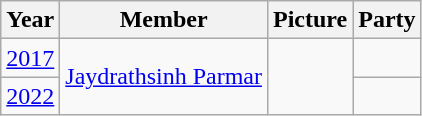<table class="wikitable sortable">
<tr>
<th>Year</th>
<th>Member</th>
<th>Picture</th>
<th colspan="2">Party</th>
</tr>
<tr>
<td><a href='#'>2017</a></td>
<td rowspan="2"><a href='#'>Jaydrathsinh Parmar</a></td>
<td rowspan="2"></td>
<td></td>
</tr>
<tr>
<td><a href='#'>2022</a></td>
</tr>
</table>
